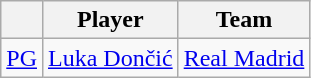<table class="wikitable">
<tr>
<th align="center"></th>
<th align="center">Player</th>
<th align="center">Team</th>
</tr>
<tr>
<td align=center><a href='#'>PG</a></td>
<td> <a href='#'>Luka Dončić</a></td>
<td><a href='#'>Real Madrid</a></td>
</tr>
</table>
